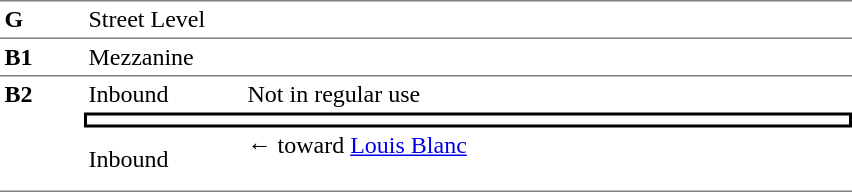<table cellspacing="0" cellpadding="3" border="0">
<tr>
<td style="border-top:solid 1px gray;" width="50" valign="top"><strong>G</strong></td>
<td style="border-top:solid 1px gray;" width="100" valign="top">Street Level</td>
<td style="border-top:solid 1px gray;" width="400" valign="top"></td>
</tr>
<tr>
<td style="border-top:solid 1px gray;" width="50" valign="top"><strong>B1</strong></td>
<td style="border-top:solid 1px gray;" width="100" valign="top">Mezzanine</td>
<td style="border-top:solid 1px gray;" width="400" valign="top"></td>
</tr>
<tr>
<td rowspan="3" style="border-top:solid 1px gray;border-bottom:solid 1px gray;" width="50" valign="top"><strong>B2</strong></td>
<td style="border-top:solid 1px gray;" width="100">Inbound</td>
<td style="border-top:solid 1px gray;" width="390">Not in regular use</td>
</tr>
<tr>
<td colspan="2" style="border-top:solid 2px black;border-right:solid 2px black;border-left:solid 2px black;border-bottom:solid 2px black;text-align:center;"></td>
</tr>
<tr>
<td style="border-bottom:solid 1px gray;" width="100">Inbound</td>
<td style="border-bottom:solid 1px gray;" width="390">←   toward <a href='#'>Louis Blanc</a> <br><br></td>
</tr>
</table>
